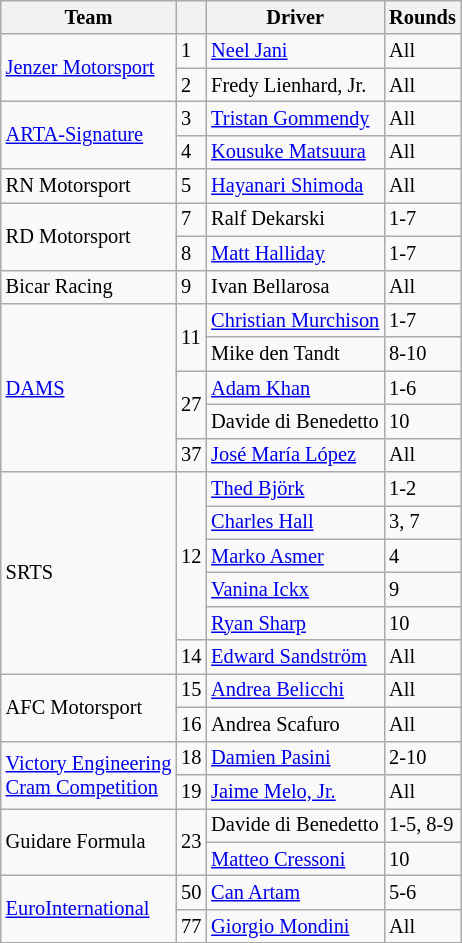<table class="wikitable" style="font-size:85%">
<tr>
<th>Team</th>
<th></th>
<th>Driver</th>
<th>Rounds</th>
</tr>
<tr>
<td rowspan=2> <a href='#'>Jenzer Motorsport</a></td>
<td>1</td>
<td> <a href='#'>Neel Jani</a></td>
<td>All</td>
</tr>
<tr>
<td>2</td>
<td> Fredy Lienhard, Jr.</td>
<td>All</td>
</tr>
<tr>
<td rowspan=2> <a href='#'>ARTA-Signature</a></td>
<td>3</td>
<td> <a href='#'>Tristan Gommendy</a></td>
<td>All</td>
</tr>
<tr>
<td>4</td>
<td> <a href='#'>Kousuke Matsuura</a></td>
<td>All</td>
</tr>
<tr>
<td> RN Motorsport</td>
<td>5</td>
<td> <a href='#'>Hayanari Shimoda</a></td>
<td>All</td>
</tr>
<tr>
<td rowspan=2> RD Motorsport</td>
<td>7</td>
<td> Ralf Dekarski</td>
<td>1-7</td>
</tr>
<tr>
<td>8</td>
<td> <a href='#'>Matt Halliday</a></td>
<td>1-7</td>
</tr>
<tr>
<td> Bicar Racing</td>
<td>9</td>
<td> Ivan Bellarosa</td>
<td>All</td>
</tr>
<tr>
<td rowspan=5> <a href='#'>DAMS</a></td>
<td rowspan=2>11</td>
<td> <a href='#'>Christian Murchison</a></td>
<td>1-7</td>
</tr>
<tr>
<td> Mike den Tandt</td>
<td>8-10</td>
</tr>
<tr>
<td rowspan=2>27</td>
<td> <a href='#'>Adam Khan</a></td>
<td>1-6</td>
</tr>
<tr>
<td nowrap> Davide di Benedetto</td>
<td>10</td>
</tr>
<tr>
<td>37</td>
<td> <a href='#'>José María López</a></td>
<td>All</td>
</tr>
<tr>
<td rowspan=6> SRTS</td>
<td rowspan=5>12</td>
<td> <a href='#'>Thed Björk</a></td>
<td>1-2</td>
</tr>
<tr>
<td> <a href='#'>Charles Hall</a></td>
<td>3, 7</td>
</tr>
<tr>
<td> <a href='#'>Marko Asmer</a></td>
<td>4</td>
</tr>
<tr>
<td> <a href='#'>Vanina Ickx</a></td>
<td>9</td>
</tr>
<tr>
<td> <a href='#'>Ryan Sharp</a></td>
<td>10</td>
</tr>
<tr>
<td>14</td>
<td> <a href='#'>Edward Sandström</a></td>
<td>All</td>
</tr>
<tr>
<td rowspan=2> AFC Motorsport</td>
<td>15</td>
<td> <a href='#'>Andrea Belicchi</a></td>
<td>All</td>
</tr>
<tr>
<td>16</td>
<td> Andrea Scafuro</td>
<td>All</td>
</tr>
<tr>
<td rowspan=2 nowrap> <a href='#'>Victory Engineering</a><br> <a href='#'>Cram Competition</a></td>
<td>18</td>
<td> <a href='#'>Damien Pasini</a></td>
<td>2-10</td>
</tr>
<tr>
<td>19</td>
<td> <a href='#'>Jaime Melo, Jr.</a></td>
<td>All</td>
</tr>
<tr>
<td rowspan=2> Guidare Formula</td>
<td rowspan=2>23</td>
<td> Davide di Benedetto</td>
<td>1-5, 8-9</td>
</tr>
<tr>
<td> <a href='#'>Matteo Cressoni</a></td>
<td>10</td>
</tr>
<tr>
<td rowspan=6> <a href='#'>EuroInternational</a></td>
<td>50</td>
<td> <a href='#'>Can Artam</a></td>
<td>5-6</td>
</tr>
<tr>
<td>77</td>
<td> <a href='#'>Giorgio Mondini</a></td>
<td>All</td>
</tr>
</table>
